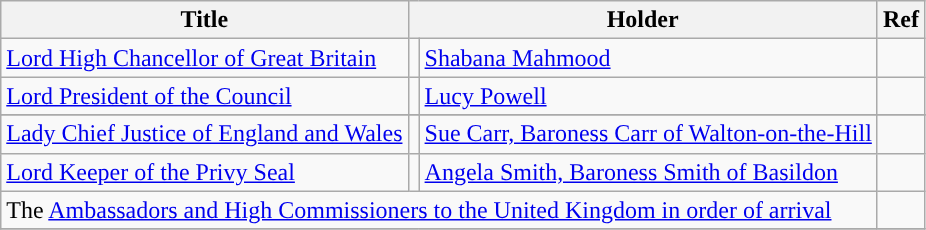<table class="wikitable">
<tr>
<th>Title</th>
<th colspan=2>Holder</th>
<th>Ref</th>
</tr>
<tr>
<td><a href='#'>Lord High Chancellor of Great Britain</a></td>
<td style="background: "></td>
<td><a href='#'>Shabana Mahmood</a></td>
</tr>
<tr>
<td><a href='#'>Lord President of the Council</a></td>
<td style="background: "></td>
<td><a href='#'>Lucy Powell</a></td>
<td></td>
</tr>
<tr>
</tr>
<tr>
<td><a href='#'>Lady Chief Justice of England and Wales</a></td>
<td style="background: "></td>
<td><a href='#'>Sue Carr, Baroness Carr of Walton-on-the-Hill</a></td>
<td></td>
</tr>
<tr>
<td><a href='#'>Lord Keeper of the Privy Seal</a></td>
<td style="background: "></td>
<td><a href='#'>Angela Smith, Baroness Smith of Basildon</a></td>
<td></td>
</tr>
<tr>
<td colspan=3>The <a href='#'>Ambassadors and High Commissioners to the United Kingdom in order of arrival</a></td>
<td></td>
</tr>
<tr>
</tr>
</table>
